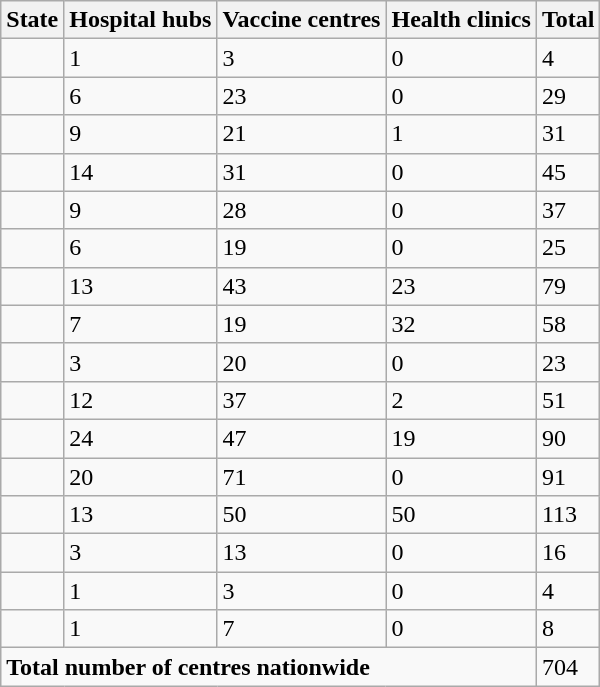<table class="wikitable sortable">
<tr>
<th>State</th>
<th>Hospital hubs</th>
<th>Vaccine centres</th>
<th>Health clinics</th>
<th>Total</th>
</tr>
<tr>
<td></td>
<td>1</td>
<td>3</td>
<td>0</td>
<td>4</td>
</tr>
<tr>
<td></td>
<td>6</td>
<td>23</td>
<td>0</td>
<td>29</td>
</tr>
<tr>
<td></td>
<td>9</td>
<td>21</td>
<td>1</td>
<td>31</td>
</tr>
<tr>
<td></td>
<td>14</td>
<td>31</td>
<td>0</td>
<td>45</td>
</tr>
<tr>
<td></td>
<td>9</td>
<td>28</td>
<td>0</td>
<td>37</td>
</tr>
<tr>
<td></td>
<td>6</td>
<td>19</td>
<td>0</td>
<td>25</td>
</tr>
<tr>
<td></td>
<td>13</td>
<td>43</td>
<td>23</td>
<td>79</td>
</tr>
<tr>
<td></td>
<td>7</td>
<td>19</td>
<td>32</td>
<td>58</td>
</tr>
<tr>
<td></td>
<td>3</td>
<td>20</td>
<td>0</td>
<td>23</td>
</tr>
<tr>
<td></td>
<td>12</td>
<td>37</td>
<td>2</td>
<td>51</td>
</tr>
<tr>
<td></td>
<td>24</td>
<td>47</td>
<td>19</td>
<td>90</td>
</tr>
<tr>
<td></td>
<td>20</td>
<td>71</td>
<td>0</td>
<td>91</td>
</tr>
<tr>
<td></td>
<td>13</td>
<td>50</td>
<td>50</td>
<td>113</td>
</tr>
<tr>
<td></td>
<td>3</td>
<td>13</td>
<td>0</td>
<td>16</td>
</tr>
<tr>
<td></td>
<td>1</td>
<td>3</td>
<td>0</td>
<td>4</td>
</tr>
<tr>
<td></td>
<td>1</td>
<td>7</td>
<td>0</td>
<td>8</td>
</tr>
<tr>
<td colspan="4"><strong>Total number of centres nationwide</strong></td>
<td>704</td>
</tr>
</table>
